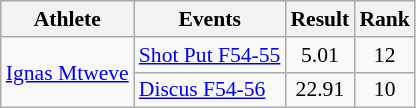<table class=wikitable style="font-size:90%">
<tr align=center>
<th>Athlete</th>
<th>Events</th>
<th>Result</th>
<th>Rank</th>
</tr>
<tr align=center>
<td align=left rowspan=2><a href='#'>Ignas Mtweve</a></td>
<td align=left><a href='#'>Shot Put F54-55</a></td>
<td>5.01</td>
<td>12</td>
</tr>
<tr align=center>
<td align=left><a href='#'>Discus F54-56</a></td>
<td>22.91</td>
<td>10</td>
</tr>
</table>
